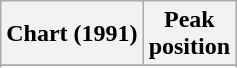<table class="wikitable sortable plainrowheaders" style="text-align:center">
<tr>
<th scope="col">Chart (1991)</th>
<th scope="col">Peak<br>position</th>
</tr>
<tr>
</tr>
<tr>
</tr>
<tr>
</tr>
<tr>
</tr>
<tr>
</tr>
<tr>
</tr>
<tr>
</tr>
</table>
